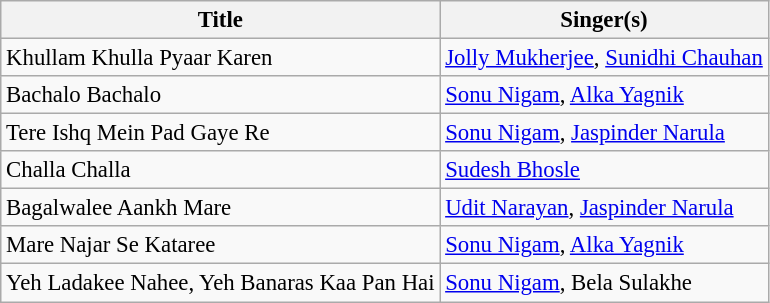<table class="wikitable" style="font-size:95%;">
<tr>
<th>Title</th>
<th>Singer(s)</th>
</tr>
<tr>
<td>Khullam Khulla Pyaar Karen</td>
<td><a href='#'>Jolly Mukherjee</a>, <a href='#'>Sunidhi Chauhan</a></td>
</tr>
<tr>
<td>Bachalo Bachalo</td>
<td><a href='#'>Sonu Nigam</a>, <a href='#'>Alka Yagnik</a></td>
</tr>
<tr>
<td>Tere Ishq Mein Pad Gaye Re</td>
<td><a href='#'>Sonu Nigam</a>, <a href='#'>Jaspinder Narula</a></td>
</tr>
<tr>
<td>Challa Challa</td>
<td><a href='#'>Sudesh Bhosle</a></td>
</tr>
<tr>
<td>Bagalwalee Aankh Mare</td>
<td><a href='#'>Udit Narayan</a>, <a href='#'>Jaspinder Narula</a></td>
</tr>
<tr>
<td>Mare Najar Se Kataree</td>
<td><a href='#'>Sonu Nigam</a>, <a href='#'>Alka Yagnik</a></td>
</tr>
<tr>
<td>Yeh Ladakee Nahee, Yeh Banaras Kaa Pan Hai</td>
<td><a href='#'>Sonu Nigam</a>, Bela Sulakhe</td>
</tr>
</table>
